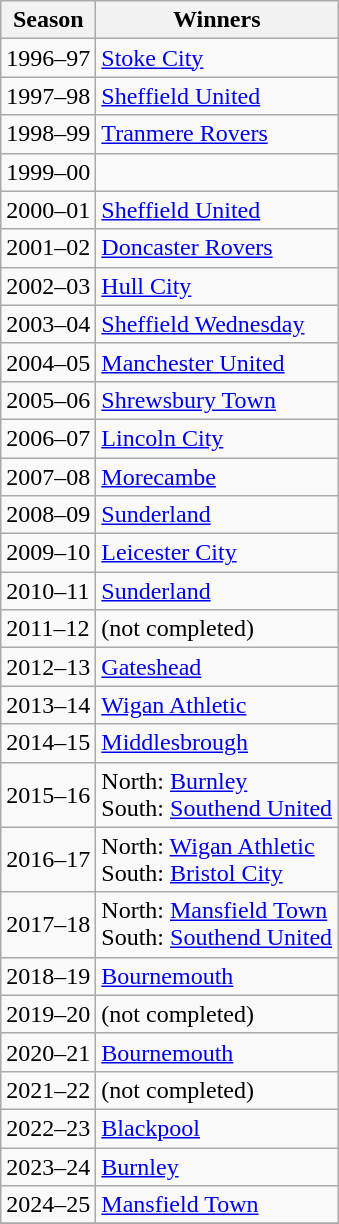<table class="wikitable">
<tr>
<th>Season</th>
<th>Winners</th>
</tr>
<tr>
<td>1996–97</td>
<td><a href='#'>Stoke City</a></td>
</tr>
<tr>
<td>1997–98</td>
<td><a href='#'>Sheffield United</a></td>
</tr>
<tr>
<td>1998–99</td>
<td><a href='#'>Tranmere Rovers</a></td>
</tr>
<tr>
<td>1999–00</td>
<td></td>
</tr>
<tr>
<td>2000–01</td>
<td><a href='#'>Sheffield United</a></td>
</tr>
<tr>
<td>2001–02</td>
<td><a href='#'>Doncaster Rovers</a></td>
</tr>
<tr>
<td>2002–03</td>
<td><a href='#'>Hull City</a></td>
</tr>
<tr>
<td>2003–04</td>
<td><a href='#'>Sheffield Wednesday</a></td>
</tr>
<tr>
<td>2004–05</td>
<td><a href='#'>Manchester United</a></td>
</tr>
<tr>
<td>2005–06</td>
<td><a href='#'>Shrewsbury Town</a></td>
</tr>
<tr>
<td>2006–07</td>
<td><a href='#'>Lincoln City</a></td>
</tr>
<tr>
<td>2007–08</td>
<td><a href='#'>Morecambe</a></td>
</tr>
<tr>
<td>2008–09</td>
<td><a href='#'>Sunderland</a></td>
</tr>
<tr>
<td>2009–10</td>
<td><a href='#'>Leicester City</a></td>
</tr>
<tr>
<td>2010–11</td>
<td><a href='#'>Sunderland</a></td>
</tr>
<tr>
<td>2011–12</td>
<td>(not completed)</td>
</tr>
<tr>
<td>2012–13</td>
<td><a href='#'>Gateshead</a></td>
</tr>
<tr>
<td>2013–14</td>
<td><a href='#'>Wigan Athletic</a></td>
</tr>
<tr>
<td>2014–15</td>
<td><a href='#'>Middlesbrough</a></td>
</tr>
<tr>
<td>2015–16</td>
<td>North: <a href='#'>Burnley</a> <br>South: <a href='#'>Southend United</a></td>
</tr>
<tr>
<td>2016–17</td>
<td>North: <a href='#'>Wigan Athletic</a><br>South: <a href='#'>Bristol City</a></td>
</tr>
<tr>
<td>2017–18</td>
<td>North: <a href='#'>Mansfield Town</a><br>South: <a href='#'>Southend United</a></td>
</tr>
<tr>
<td>2018–19</td>
<td><a href='#'>Bournemouth</a></td>
</tr>
<tr>
<td>2019–20</td>
<td>(not completed)</td>
</tr>
<tr>
<td>2020–21</td>
<td><a href='#'>Bournemouth</a></td>
</tr>
<tr>
<td>2021–22</td>
<td>(not completed)</td>
</tr>
<tr>
<td>2022–23</td>
<td><a href='#'>Blackpool</a></td>
</tr>
<tr>
<td>2023–24</td>
<td><a href='#'>Burnley</a></td>
</tr>
<tr>
<td>2024–25</td>
<td><a href='#'>Mansfield Town</a></td>
</tr>
<tr>
</tr>
</table>
